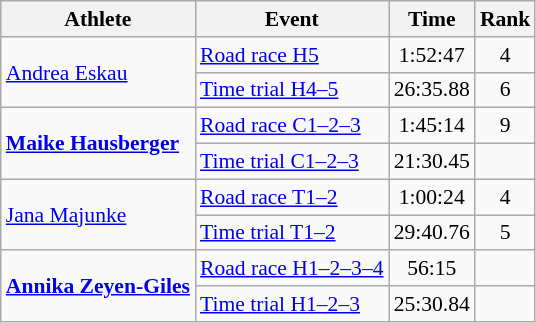<table class=wikitable style="font-size:90%">
<tr>
<th>Athlete</th>
<th>Event</th>
<th>Time</th>
<th>Rank</th>
</tr>
<tr align=center>
<td align=left rowspan=2><a href='#'>Andrea Eskau</a></td>
<td align=left><a href='#'>Road race H5</a></td>
<td>1:52:47</td>
<td>4</td>
</tr>
<tr align=center>
<td align=left><a href='#'>Time trial H4–5</a></td>
<td>26:35.88</td>
<td>6</td>
</tr>
<tr align=center>
<td align=left rowspan=2><strong><a href='#'>Maike Hausberger</a></strong></td>
<td align=left><a href='#'>Road race C1–2–3</a></td>
<td>1:45:14</td>
<td>9</td>
</tr>
<tr align=center>
<td align=left><a href='#'>Time trial C1–2–3</a></td>
<td>21:30.45</td>
<td></td>
</tr>
<tr align=center>
<td align=left rowspan=2><a href='#'>Jana Majunke</a></td>
<td align=left><a href='#'>Road race T1–2</a></td>
<td>1:00:24</td>
<td>4</td>
</tr>
<tr align=center>
<td align=left><a href='#'>Time trial T1–2</a></td>
<td>29:40.76</td>
<td>5</td>
</tr>
<tr align=center>
<td align=left rowspan=2><strong><a href='#'>Annika Zeyen-Giles</a></strong></td>
<td align=left><a href='#'>Road race H1–2–3–4</a></td>
<td>56:15</td>
<td></td>
</tr>
<tr align=center>
<td align=left><a href='#'>Time trial H1–2–3</a></td>
<td>25:30.84</td>
<td></td>
</tr>
</table>
